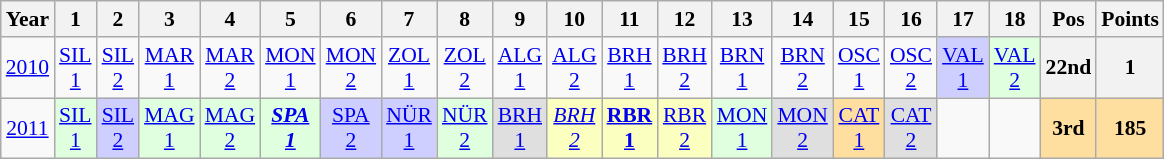<table class="wikitable" style="text-align:center; font-size:90%">
<tr>
<th>Year</th>
<th>1</th>
<th>2</th>
<th>3</th>
<th>4</th>
<th>5</th>
<th>6</th>
<th>7</th>
<th>8</th>
<th>9</th>
<th>10</th>
<th>11</th>
<th>12</th>
<th>13</th>
<th>14</th>
<th>15</th>
<th>16</th>
<th>17</th>
<th>18</th>
<th>Pos</th>
<th>Points</th>
</tr>
<tr>
<td><a href='#'>2010</a></td>
<td><a href='#'>SIL<br>1</a></td>
<td><a href='#'>SIL<br>2</a></td>
<td><a href='#'>MAR<br>1</a></td>
<td><a href='#'>MAR<br>2</a></td>
<td><a href='#'>MON<br>1</a></td>
<td><a href='#'>MON<br>2</a></td>
<td><a href='#'>ZOL<br>1</a></td>
<td><a href='#'>ZOL<br>2</a></td>
<td><a href='#'>ALG<br>1</a></td>
<td><a href='#'>ALG<br>2</a></td>
<td><a href='#'>BRH<br>1</a></td>
<td><a href='#'>BRH<br>2</a></td>
<td><a href='#'>BRN<br>1</a></td>
<td><a href='#'>BRN<br>2</a></td>
<td><a href='#'>OSC<br>1</a></td>
<td><a href='#'>OSC<br>2</a></td>
<td style="background:#CFCFFF;"><a href='#'>VAL<br>1</a><br></td>
<td style="background:#DFFFDF;"><a href='#'>VAL<br>2</a><br></td>
<th>22nd</th>
<th>1</th>
</tr>
<tr>
<td><a href='#'>2011</a></td>
<td style="background:#DFFFDF;"><a href='#'>SIL<br>1</a><br></td>
<td style="background:#CFCFFF;"><a href='#'>SIL<br>2</a><br></td>
<td style="background:#DFFFDF;"><a href='#'>MAG<br>1</a><br></td>
<td style="background:#DFFFDF;"><a href='#'>MAG<br>2</a><br></td>
<td style="background:#DFFFDF;"><strong><em><a href='#'>SPA<br>1</a></em></strong><br></td>
<td style="background:#CFCFFF;"><a href='#'>SPA<br>2</a><br></td>
<td style="background:#CFCFFF;"><a href='#'>NÜR<br>1</a><br></td>
<td style="background:#DFFFDF;"><a href='#'>NÜR<br>2</a><br></td>
<td style="background:#DFDFDF;"><a href='#'>BRH<br>1</a><br></td>
<td style="background:#FBFFBF;"><em><a href='#'>BRH<br>2</a></em><br></td>
<td style="background:#FBFFBF;"><strong><a href='#'>RBR<br>1</a></strong><br></td>
<td style="background:#FBFFBF;"><a href='#'>RBR<br>2</a><br></td>
<td style="background:#DFFFDF;"><a href='#'>MON<br>1</a><br></td>
<td style="background:#DFDFDF;"><a href='#'>MON<br>2</a><br></td>
<td style="background:#FFDF9F;"><a href='#'>CAT<br>1</a><br></td>
<td style="background:#DFDFDF;"><a href='#'>CAT<br>2</a><br></td>
<td></td>
<td></td>
<td style="background:#FFDF9F;"><strong>3rd</strong></td>
<td style="background:#FFDF9F;"><strong>185</strong></td>
</tr>
</table>
